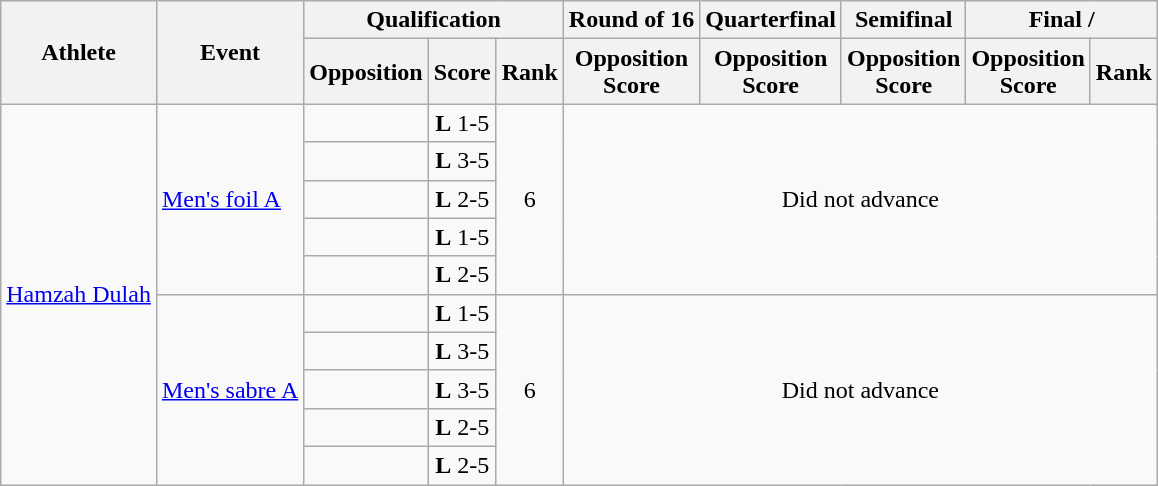<table class="wikitable">
<tr>
<th rowspan="2">Athlete</th>
<th rowspan="2">Event</th>
<th colspan="3">Qualification</th>
<th>Round of 16</th>
<th>Quarterfinal</th>
<th>Semifinal</th>
<th colspan="2">Final / </th>
</tr>
<tr>
<th>Opposition</th>
<th>Score</th>
<th>Rank</th>
<th>Opposition<br>Score</th>
<th>Opposition<br>Score</th>
<th>Opposition<br>Score</th>
<th>Opposition<br>Score</th>
<th>Rank</th>
</tr>
<tr>
<td rowspan="10"><a href='#'>Hamzah Dulah</a></td>
<td rowspan="5"><a href='#'>Men's foil A</a></td>
<td></td>
<td style="text-align:center;"><strong>L</strong> 1-5</td>
<td rowspan="5" style="text-align:center;">6</td>
<td colspan="5" rowspan="5" style="text-align:center;">Did not advance</td>
</tr>
<tr>
<td></td>
<td style="text-align:center;"><strong>L</strong> 3-5</td>
</tr>
<tr>
<td></td>
<td style="text-align:center;"><strong>L</strong> 2-5</td>
</tr>
<tr>
<td></td>
<td style="text-align:center;"><strong>L</strong> 1-5</td>
</tr>
<tr>
<td></td>
<td style="text-align:center;"><strong>L</strong> 2-5</td>
</tr>
<tr>
<td rowspan="5"><a href='#'>Men's sabre A</a></td>
<td></td>
<td style="text-align:center;"><strong>L</strong> 1-5</td>
<td rowspan="5" style="text-align:center;">6</td>
<td colspan="5" rowspan="5" style="text-align:center;">Did not advance</td>
</tr>
<tr>
<td></td>
<td style="text-align:center;"><strong>L</strong> 3-5</td>
</tr>
<tr>
<td></td>
<td style="text-align:center;"><strong>L</strong> 3-5</td>
</tr>
<tr>
<td></td>
<td style="text-align:center;"><strong>L</strong> 2-5</td>
</tr>
<tr>
<td></td>
<td style="text-align:center;"><strong>L</strong> 2-5</td>
</tr>
</table>
